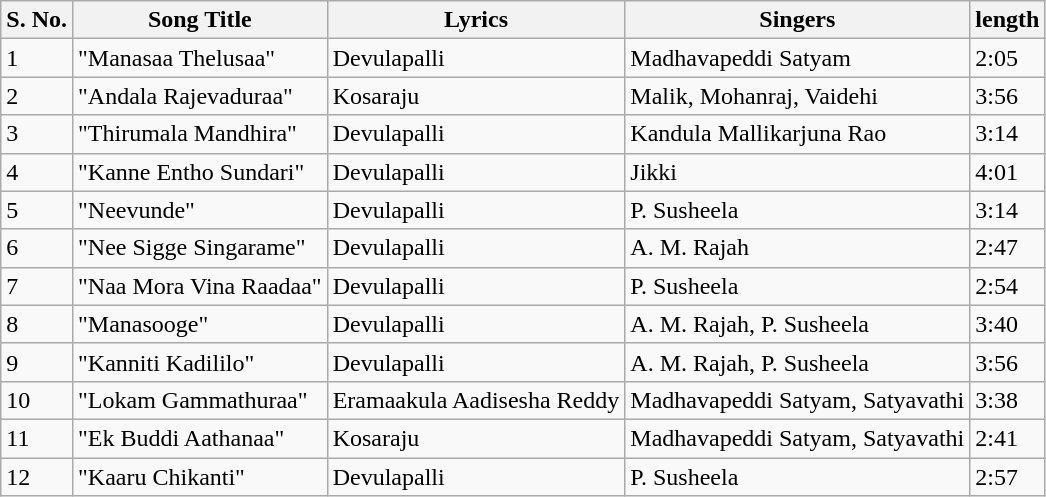<table class="wikitable">
<tr>
<th>S. No.</th>
<th>Song Title</th>
<th>Lyrics</th>
<th>Singers</th>
<th>length</th>
</tr>
<tr>
<td>1</td>
<td>"Manasaa Thelusaa"</td>
<td>Devulapalli</td>
<td>Madhavapeddi Satyam</td>
<td>2:05</td>
</tr>
<tr>
<td>2</td>
<td>"Andala Rajevaduraa"</td>
<td>Kosaraju</td>
<td>Malik, Mohanraj, Vaidehi</td>
<td>3:56</td>
</tr>
<tr>
<td>3</td>
<td>"Thirumala Mandhira"</td>
<td>Devulapalli</td>
<td>Kandula Mallikarjuna Rao</td>
<td>3:14</td>
</tr>
<tr>
<td>4</td>
<td>"Kanne Entho Sundari"</td>
<td>Devulapalli</td>
<td>Jikki</td>
<td>4:01</td>
</tr>
<tr>
<td>5</td>
<td>"Neevunde"</td>
<td>Devulapalli</td>
<td>P. Susheela</td>
<td>3:14</td>
</tr>
<tr>
<td>6</td>
<td>"Nee Sigge Singarame"</td>
<td>Devulapalli</td>
<td>A. M. Rajah</td>
<td>2:47</td>
</tr>
<tr>
<td>7</td>
<td>"Naa Mora Vina Raadaa"</td>
<td>Devulapalli</td>
<td>P. Susheela</td>
<td>2:54</td>
</tr>
<tr>
<td>8</td>
<td>"Manasooge"</td>
<td>Devulapalli</td>
<td>A. M. Rajah, P. Susheela</td>
<td>3:40</td>
</tr>
<tr>
<td>9</td>
<td>"Kanniti Kadililo"</td>
<td>Devulapalli</td>
<td>A. M. Rajah, P. Susheela</td>
<td>3:56</td>
</tr>
<tr>
<td>10</td>
<td>"Lokam Gammathuraa"</td>
<td>Eramaakula Aadisesha Reddy</td>
<td>Madhavapeddi Satyam, Satyavathi</td>
<td>3:38</td>
</tr>
<tr>
<td>11</td>
<td>"Ek Buddi Aathanaa"</td>
<td>Kosaraju</td>
<td>Madhavapeddi Satyam, Satyavathi</td>
<td>2:41</td>
</tr>
<tr>
<td>12</td>
<td>"Kaaru Chikanti"</td>
<td>Devulapalli</td>
<td>P. Susheela</td>
<td>2:57</td>
</tr>
</table>
